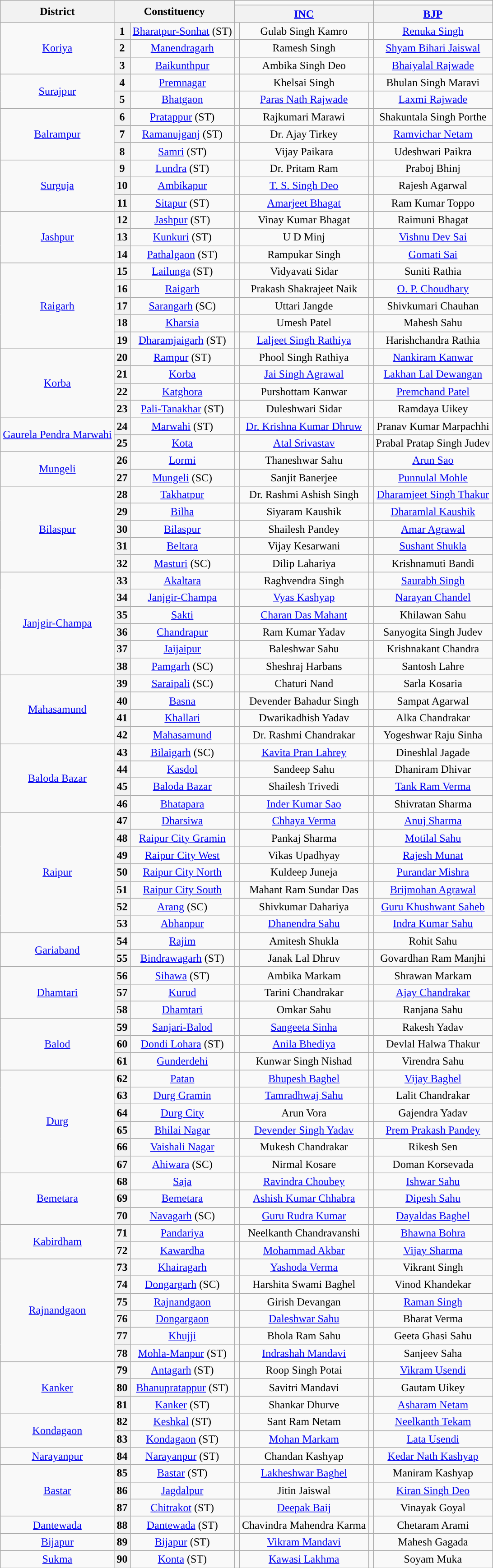<table class="wikitable sortable" style="text-align:center;">
<tr>
<th colspan="1" rowspan="2">District</th>
<th colspan="2" rowspan="2">Constituency</th>
<td colspan="3"></td>
<td colspan="3"></td>
</tr>
<tr>
<th colspan="3" class="wikitable"><a href='#'>INC</a></th>
<th colspan="3" class="wikitable"><a href='#'>BJP</a></th>
</tr>
<tr>
<td rowspan="3"><a href='#'>Koriya</a></td>
<th>1</th>
<td><a href='#'>Bharatpur-Sonhat</a> (ST)</td>
<td></td>
<td>Gulab Singh Kamro</td>
<td></td>
<td><a href='#'>Renuka Singh</a></td>
</tr>
<tr>
<th>2</th>
<td><a href='#'>Manendragarh</a></td>
<td></td>
<td>Ramesh Singh</td>
<td></td>
<td><a href='#'>Shyam Bihari Jaiswal</a></td>
</tr>
<tr>
<th>3</th>
<td><a href='#'>Baikunthpur</a></td>
<td></td>
<td>Ambika Singh Deo</td>
<td></td>
<td><a href='#'>Bhaiyalal Rajwade</a></td>
</tr>
<tr>
<td rowspan="2"><a href='#'>Surajpur</a></td>
<th>4</th>
<td><a href='#'>Premnagar</a></td>
<td></td>
<td>Khelsai Singh</td>
<td></td>
<td>Bhulan Singh Maravi</td>
</tr>
<tr>
<th>5</th>
<td><a href='#'>Bhatgaon</a></td>
<td></td>
<td><a href='#'>Paras Nath Rajwade</a></td>
<td></td>
<td><a href='#'>Laxmi Rajwade</a></td>
</tr>
<tr>
<td rowspan="3"><a href='#'>Balrampur</a></td>
<th>6</th>
<td><a href='#'>Pratappur</a> (ST)</td>
<td></td>
<td>Rajkumari Marawi</td>
<td></td>
<td>Shakuntala Singh Porthe</td>
</tr>
<tr>
<th>7</th>
<td><a href='#'>Ramanujganj</a> (ST)</td>
<td></td>
<td>Dr. Ajay Tirkey</td>
<td></td>
<td><a href='#'>Ramvichar Netam</a></td>
</tr>
<tr>
<th>8</th>
<td><a href='#'>Samri</a> (ST)</td>
<td></td>
<td>Vijay Paikara</td>
<td></td>
<td>Udeshwari Paikra</td>
</tr>
<tr>
<td rowspan="3"><a href='#'>Surguja</a></td>
<th>9</th>
<td><a href='#'>Lundra</a> (ST)</td>
<td></td>
<td>Dr. Pritam Ram</td>
<td></td>
<td>Praboj Bhinj</td>
</tr>
<tr>
<th>10</th>
<td><a href='#'>Ambikapur</a></td>
<td></td>
<td><a href='#'>T. S. Singh Deo</a></td>
<td></td>
<td>Rajesh Agarwal</td>
</tr>
<tr>
<th>11</th>
<td><a href='#'>Sitapur</a> (ST)</td>
<td></td>
<td><a href='#'>Amarjeet Bhagat</a></td>
<td></td>
<td>Ram Kumar Toppo</td>
</tr>
<tr>
<td rowspan="3"><a href='#'>Jashpur</a></td>
<th>12</th>
<td><a href='#'>Jashpur</a> (ST)</td>
<td></td>
<td>Vinay Kumar Bhagat</td>
<td></td>
<td>Raimuni Bhagat</td>
</tr>
<tr>
<th>13</th>
<td><a href='#'>Kunkuri</a> (ST)</td>
<td></td>
<td>U D Minj</td>
<td></td>
<td><a href='#'>Vishnu Dev Sai</a></td>
</tr>
<tr>
<th>14</th>
<td><a href='#'>Pathalgaon</a> (ST)</td>
<td></td>
<td>Rampukar Singh</td>
<td></td>
<td><a href='#'>Gomati Sai</a></td>
</tr>
<tr>
<td rowspan="5"><a href='#'>Raigarh</a></td>
<th>15</th>
<td><a href='#'>Lailunga</a> (ST)</td>
<td></td>
<td>Vidyavati Sidar</td>
<td></td>
<td>Suniti Rathia</td>
</tr>
<tr>
<th>16</th>
<td><a href='#'>Raigarh</a></td>
<td></td>
<td>Prakash Shakrajeet Naik</td>
<td></td>
<td><a href='#'>O. P. Choudhary</a></td>
</tr>
<tr>
<th>17</th>
<td><a href='#'>Sarangarh</a> (SC)</td>
<td></td>
<td>Uttari Jangde</td>
<td></td>
<td>Shivkumari Chauhan</td>
</tr>
<tr>
<th>18</th>
<td><a href='#'>Kharsia</a></td>
<td></td>
<td>Umesh Patel</td>
<td></td>
<td>Mahesh Sahu</td>
</tr>
<tr>
<th>19</th>
<td><a href='#'>Dharamjaigarh</a> (ST)</td>
<td></td>
<td><a href='#'>Laljeet Singh Rathiya</a></td>
<td></td>
<td>Harishchandra Rathia</td>
</tr>
<tr>
<td rowspan="4"><a href='#'>Korba</a></td>
<th>20</th>
<td><a href='#'>Rampur</a> (ST)</td>
<td></td>
<td>Phool Singh Rathiya</td>
<td></td>
<td><a href='#'>Nankiram Kanwar</a></td>
</tr>
<tr>
<th>21</th>
<td><a href='#'>Korba</a></td>
<td></td>
<td><a href='#'>Jai Singh Agrawal</a></td>
<td></td>
<td><a href='#'>Lakhan Lal Dewangan</a></td>
</tr>
<tr>
<th>22</th>
<td><a href='#'>Katghora</a></td>
<td></td>
<td>Purshottam Kanwar</td>
<td></td>
<td><a href='#'>Premchand Patel</a></td>
</tr>
<tr>
<th>23</th>
<td><a href='#'>Pali-Tanakhar</a> (ST)</td>
<td></td>
<td>Duleshwari Sidar</td>
<td></td>
<td>Ramdaya Uikey</td>
</tr>
<tr>
<td rowspan="2"><a href='#'>Gaurela Pendra Marwahi</a></td>
<th>24</th>
<td><a href='#'>Marwahi</a> (ST)</td>
<td></td>
<td><a href='#'>Dr. Krishna Kumar Dhruw</a></td>
<td></td>
<td>Pranav Kumar Marpachhi</td>
</tr>
<tr>
<th>25</th>
<td><a href='#'>Kota</a></td>
<td></td>
<td><a href='#'>Atal Srivastav</a></td>
<td></td>
<td>Prabal Pratap Singh Judev</td>
</tr>
<tr>
<td rowspan="2"><a href='#'>Mungeli</a></td>
<th>26</th>
<td><a href='#'>Lormi</a></td>
<td></td>
<td>Thaneshwar Sahu</td>
<td></td>
<td><a href='#'>Arun Sao</a></td>
</tr>
<tr>
<th>27</th>
<td><a href='#'>Mungeli</a> (SC)</td>
<td></td>
<td>Sanjit Banerjee</td>
<td></td>
<td><a href='#'>Punnulal Mohle</a></td>
</tr>
<tr>
<td rowspan="5"><a href='#'>Bilaspur</a></td>
<th>28</th>
<td><a href='#'>Takhatpur</a></td>
<td></td>
<td>Dr. Rashmi Ashish Singh</td>
<td></td>
<td><a href='#'>Dharamjeet Singh Thakur</a></td>
</tr>
<tr>
<th>29</th>
<td><a href='#'>Bilha</a></td>
<td></td>
<td>Siyaram Kaushik</td>
<td></td>
<td><a href='#'>Dharamlal Kaushik</a></td>
</tr>
<tr>
<th>30</th>
<td><a href='#'>Bilaspur</a></td>
<td></td>
<td>Shailesh Pandey</td>
<td></td>
<td><a href='#'>Amar Agrawal</a></td>
</tr>
<tr>
<th>31</th>
<td><a href='#'>Beltara</a></td>
<td></td>
<td>Vijay Kesarwani</td>
<td></td>
<td><a href='#'>Sushant Shukla</a></td>
</tr>
<tr>
<th>32</th>
<td><a href='#'>Masturi</a> (SC)</td>
<td></td>
<td>Dilip Lahariya</td>
<td></td>
<td>Krishnamuti Bandi</td>
</tr>
<tr>
<td rowspan="6"><a href='#'>Janjgir-Champa</a></td>
<th>33</th>
<td><a href='#'>Akaltara</a></td>
<td></td>
<td>Raghvendra Singh</td>
<td></td>
<td><a href='#'>Saurabh Singh</a></td>
</tr>
<tr>
<th>34</th>
<td><a href='#'>Janjgir-Champa</a></td>
<td></td>
<td><a href='#'>Vyas Kashyap</a></td>
<td></td>
<td><a href='#'>Narayan Chandel</a></td>
</tr>
<tr>
<th>35</th>
<td><a href='#'>Sakti</a></td>
<td></td>
<td><a href='#'>Charan Das Mahant</a></td>
<td></td>
<td>Khilawan Sahu</td>
</tr>
<tr>
<th>36</th>
<td><a href='#'>Chandrapur</a></td>
<td></td>
<td>Ram Kumar Yadav</td>
<td></td>
<td>Sanyogita Singh Judev</td>
</tr>
<tr>
<th>37</th>
<td><a href='#'>Jaijaipur</a></td>
<td></td>
<td>Baleshwar Sahu</td>
<td></td>
<td>Krishnakant Chandra</td>
</tr>
<tr>
<th>38</th>
<td><a href='#'>Pamgarh</a> (SC)</td>
<td></td>
<td>Sheshraj Harbans</td>
<td></td>
<td>Santosh Lahre</td>
</tr>
<tr>
<td rowspan="4"><a href='#'>Mahasamund</a></td>
<th>39</th>
<td><a href='#'>Saraipali</a> (SC)</td>
<td></td>
<td>Chaturi Nand</td>
<td></td>
<td>Sarla Kosaria</td>
</tr>
<tr>
<th>40</th>
<td><a href='#'>Basna</a></td>
<td></td>
<td>Devender Bahadur Singh</td>
<td></td>
<td>Sampat Agarwal</td>
</tr>
<tr>
<th>41</th>
<td><a href='#'>Khallari</a></td>
<td></td>
<td>Dwarikadhish Yadav</td>
<td></td>
<td>Alka Chandrakar</td>
</tr>
<tr>
<th>42</th>
<td><a href='#'>Mahasamund</a></td>
<td></td>
<td>Dr. Rashmi Chandrakar</td>
<td></td>
<td>Yogeshwar Raju Sinha</td>
</tr>
<tr>
<td rowspan="4"><a href='#'>Baloda Bazar</a></td>
<th>43</th>
<td><a href='#'>Bilaigarh</a> (SC)</td>
<td></td>
<td><a href='#'>Kavita Pran Lahrey</a></td>
<td></td>
<td>Dineshlal Jagade</td>
</tr>
<tr>
<th>44</th>
<td><a href='#'>Kasdol</a></td>
<td></td>
<td>Sandeep Sahu</td>
<td></td>
<td>Dhaniram Dhivar</td>
</tr>
<tr>
<th>45</th>
<td><a href='#'>Baloda Bazar</a></td>
<td></td>
<td>Shailesh Trivedi</td>
<td></td>
<td><a href='#'>Tank Ram Verma</a></td>
</tr>
<tr>
<th>46</th>
<td><a href='#'>Bhatapara</a></td>
<td></td>
<td><a href='#'>Inder Kumar Sao</a></td>
<td></td>
<td>Shivratan Sharma</td>
</tr>
<tr>
<td rowspan="7"><a href='#'>Raipur</a></td>
<th>47</th>
<td><a href='#'>Dharsiwa</a></td>
<td></td>
<td><a href='#'>Chhaya Verma</a></td>
<td></td>
<td><a href='#'>Anuj Sharma</a></td>
</tr>
<tr>
<th>48</th>
<td><a href='#'>Raipur City Gramin</a></td>
<td></td>
<td>Pankaj Sharma</td>
<td></td>
<td><a href='#'>Motilal Sahu</a></td>
</tr>
<tr>
<th>49</th>
<td><a href='#'>Raipur City West</a></td>
<td></td>
<td>Vikas Upadhyay</td>
<td></td>
<td><a href='#'>Rajesh Munat</a></td>
</tr>
<tr>
<th>50</th>
<td><a href='#'>Raipur City North</a></td>
<td></td>
<td>Kuldeep Juneja</td>
<td></td>
<td><a href='#'>Purandar Mishra</a></td>
</tr>
<tr>
<th>51</th>
<td><a href='#'>Raipur City South</a></td>
<td></td>
<td>Mahant Ram Sundar Das</td>
<td></td>
<td><a href='#'>Brijmohan Agrawal</a></td>
</tr>
<tr>
<th>52</th>
<td><a href='#'>Arang</a> (SC)</td>
<td></td>
<td>Shivkumar Dahariya</td>
<td></td>
<td><a href='#'>Guru Khushwant Saheb</a></td>
</tr>
<tr>
<th>53</th>
<td><a href='#'>Abhanpur</a></td>
<td></td>
<td><a href='#'>Dhanendra Sahu</a></td>
<td></td>
<td><a href='#'>Indra Kumar Sahu</a></td>
</tr>
<tr>
<td rowspan="2"><a href='#'>Gariaband</a></td>
<th>54</th>
<td><a href='#'>Rajim</a></td>
<td></td>
<td>Amitesh Shukla</td>
<td></td>
<td>Rohit Sahu</td>
</tr>
<tr>
<th>55</th>
<td><a href='#'>Bindrawagarh</a> (ST)</td>
<td></td>
<td>Janak Lal Dhruv</td>
<td></td>
<td>Govardhan Ram Manjhi</td>
</tr>
<tr>
<td rowspan="3"><a href='#'>Dhamtari</a></td>
<th>56</th>
<td><a href='#'>Sihawa</a> (ST)</td>
<td></td>
<td>Ambika Markam</td>
<td></td>
<td>Shrawan Markam</td>
</tr>
<tr>
<th>57</th>
<td><a href='#'>Kurud</a></td>
<td></td>
<td>Tarini Chandrakar</td>
<td></td>
<td><a href='#'>Ajay Chandrakar</a></td>
</tr>
<tr>
<th>58</th>
<td><a href='#'>Dhamtari</a></td>
<td></td>
<td>Omkar Sahu</td>
<td></td>
<td>Ranjana Sahu</td>
</tr>
<tr>
<td rowspan="3"><a href='#'>Balod</a></td>
<th>59</th>
<td><a href='#'>Sanjari-Balod</a></td>
<td></td>
<td><a href='#'>Sangeeta Sinha</a></td>
<td></td>
<td>Rakesh Yadav</td>
</tr>
<tr>
<th>60</th>
<td><a href='#'>Dondi Lohara</a> (ST)</td>
<td></td>
<td><a href='#'>Anila Bhediya</a></td>
<td></td>
<td>Devlal Halwa Thakur</td>
</tr>
<tr>
<th>61</th>
<td><a href='#'>Gunderdehi</a></td>
<td></td>
<td>Kunwar Singh Nishad</td>
<td></td>
<td>Virendra Sahu</td>
</tr>
<tr>
<td rowspan="6"><a href='#'>Durg</a></td>
<th>62</th>
<td><a href='#'>Patan</a></td>
<td></td>
<td><a href='#'>Bhupesh Baghel</a></td>
<td></td>
<td><a href='#'>Vijay Baghel</a></td>
</tr>
<tr>
<th>63</th>
<td><a href='#'>Durg Gramin</a></td>
<td></td>
<td><a href='#'>Tamradhwaj Sahu</a></td>
<td></td>
<td>Lalit Chandrakar</td>
</tr>
<tr>
<th>64</th>
<td><a href='#'>Durg City</a></td>
<td></td>
<td>Arun Vora</td>
<td></td>
<td>Gajendra Yadav</td>
</tr>
<tr>
<th>65</th>
<td><a href='#'>Bhilai Nagar</a></td>
<td></td>
<td><a href='#'>Devender Singh Yadav</a></td>
<td></td>
<td><a href='#'>Prem Prakash Pandey</a></td>
</tr>
<tr>
<th>66</th>
<td><a href='#'>Vaishali Nagar</a></td>
<td></td>
<td>Mukesh Chandrakar</td>
<td></td>
<td>Rikesh Sen</td>
</tr>
<tr>
<th>67</th>
<td><a href='#'>Ahiwara</a> (SC)</td>
<td></td>
<td>Nirmal Kosare</td>
<td></td>
<td>Doman Korsevada</td>
</tr>
<tr>
<td rowspan="3"><a href='#'>Bemetara</a></td>
<th>68</th>
<td><a href='#'>Saja</a></td>
<td></td>
<td><a href='#'>Ravindra Choubey</a></td>
<td></td>
<td><a href='#'>Ishwar Sahu</a></td>
</tr>
<tr>
<th>69</th>
<td><a href='#'>Bemetara</a></td>
<td></td>
<td><a href='#'>Ashish Kumar Chhabra</a></td>
<td></td>
<td><a href='#'>Dipesh Sahu</a></td>
</tr>
<tr>
<th>70</th>
<td><a href='#'>Navagarh</a> (SC)</td>
<td></td>
<td><a href='#'>Guru Rudra Kumar</a></td>
<td></td>
<td><a href='#'>Dayaldas Baghel</a></td>
</tr>
<tr>
<td rowspan="2"><a href='#'>Kabirdham</a></td>
<th>71</th>
<td><a href='#'>Pandariya</a></td>
<td></td>
<td>Neelkanth Chandravanshi</td>
<td></td>
<td><a href='#'>Bhawna Bohra</a></td>
</tr>
<tr>
<th>72</th>
<td><a href='#'>Kawardha</a></td>
<td></td>
<td><a href='#'>Mohammad Akbar</a></td>
<td></td>
<td><a href='#'>Vijay Sharma</a></td>
</tr>
<tr>
<td rowspan="6"><a href='#'>Rajnandgaon</a></td>
<th>73</th>
<td><a href='#'>Khairagarh</a></td>
<td></td>
<td><a href='#'>Yashoda Verma</a></td>
<td></td>
<td>Vikrant Singh</td>
</tr>
<tr>
<th>74</th>
<td><a href='#'>Dongargarh</a> (SC)</td>
<td></td>
<td>Harshita Swami Baghel</td>
<td></td>
<td>Vinod Khandekar</td>
</tr>
<tr>
<th>75</th>
<td><a href='#'>Rajnandgaon</a></td>
<td></td>
<td>Girish Devangan</td>
<td></td>
<td><a href='#'>Raman Singh</a></td>
</tr>
<tr>
<th>76</th>
<td><a href='#'>Dongargaon</a></td>
<td></td>
<td><a href='#'>Daleshwar Sahu</a></td>
<td></td>
<td>Bharat Verma</td>
</tr>
<tr>
<th>77</th>
<td><a href='#'>Khujji</a></td>
<td></td>
<td>Bhola Ram Sahu</td>
<td></td>
<td>Geeta Ghasi Sahu</td>
</tr>
<tr>
<th>78</th>
<td><a href='#'>Mohla-Manpur</a> (ST)</td>
<td></td>
<td><a href='#'>Indrashah Mandavi</a></td>
<td></td>
<td>Sanjeev Saha</td>
</tr>
<tr>
<td rowspan="3"><a href='#'>Kanker</a></td>
<th>79</th>
<td><a href='#'>Antagarh</a> (ST)</td>
<td></td>
<td>Roop Singh Potai</td>
<td></td>
<td><a href='#'>Vikram Usendi</a></td>
</tr>
<tr>
<th>80</th>
<td><a href='#'>Bhanupratappur</a> (ST)</td>
<td></td>
<td>Savitri Mandavi</td>
<td></td>
<td>Gautam Uikey</td>
</tr>
<tr>
<th>81</th>
<td><a href='#'>Kanker</a> (ST)</td>
<td></td>
<td>Shankar Dhurve</td>
<td></td>
<td><a href='#'>Asharam Netam</a></td>
</tr>
<tr>
<td rowspan="2"><a href='#'>Kondagaon</a></td>
<th>82</th>
<td><a href='#'>Keshkal</a> (ST)</td>
<td></td>
<td>Sant Ram Netam</td>
<td></td>
<td><a href='#'>Neelkanth Tekam</a></td>
</tr>
<tr>
<th>83</th>
<td><a href='#'>Kondagaon</a> (ST)</td>
<td></td>
<td><a href='#'>Mohan Markam</a></td>
<td></td>
<td><a href='#'>Lata Usendi</a></td>
</tr>
<tr>
<td rowspan="1"><a href='#'>Narayanpur</a></td>
<th>84</th>
<td><a href='#'>Narayanpur</a> (ST)</td>
<td></td>
<td>Chandan Kashyap</td>
<td></td>
<td><a href='#'>Kedar Nath Kashyap</a></td>
</tr>
<tr>
<td rowspan="3"><a href='#'>Bastar</a></td>
<th>85</th>
<td><a href='#'>Bastar</a> (ST)</td>
<td></td>
<td><a href='#'>Lakheshwar Baghel</a></td>
<td></td>
<td>Maniram Kashyap</td>
</tr>
<tr>
<th>86</th>
<td><a href='#'>Jagdalpur</a></td>
<td></td>
<td>Jitin Jaiswal</td>
<td></td>
<td><a href='#'>Kiran Singh Deo</a></td>
</tr>
<tr>
<th>87</th>
<td><a href='#'>Chitrakot</a> (ST)</td>
<td></td>
<td><a href='#'>Deepak Baij</a></td>
<td></td>
<td>Vinayak Goyal</td>
</tr>
<tr>
<td rowspan="1"><a href='#'>Dantewada</a></td>
<th>88</th>
<td><a href='#'>Dantewada</a> (ST)</td>
<td></td>
<td>Chavindra Mahendra Karma</td>
<td></td>
<td>Chetaram Arami</td>
</tr>
<tr>
<td rowspan="1"><a href='#'>Bijapur</a></td>
<th>89</th>
<td><a href='#'>Bijapur</a> (ST)</td>
<td></td>
<td><a href='#'>Vikram Mandavi</a></td>
<td></td>
<td>Mahesh Gagada</td>
</tr>
<tr>
<td rowspan="1"><a href='#'>Sukma</a></td>
<th>90</th>
<td><a href='#'>Konta</a> (ST)</td>
<td></td>
<td><a href='#'>Kawasi Lakhma</a></td>
<td></td>
<td>Soyam Muka</td>
</tr>
</table>
